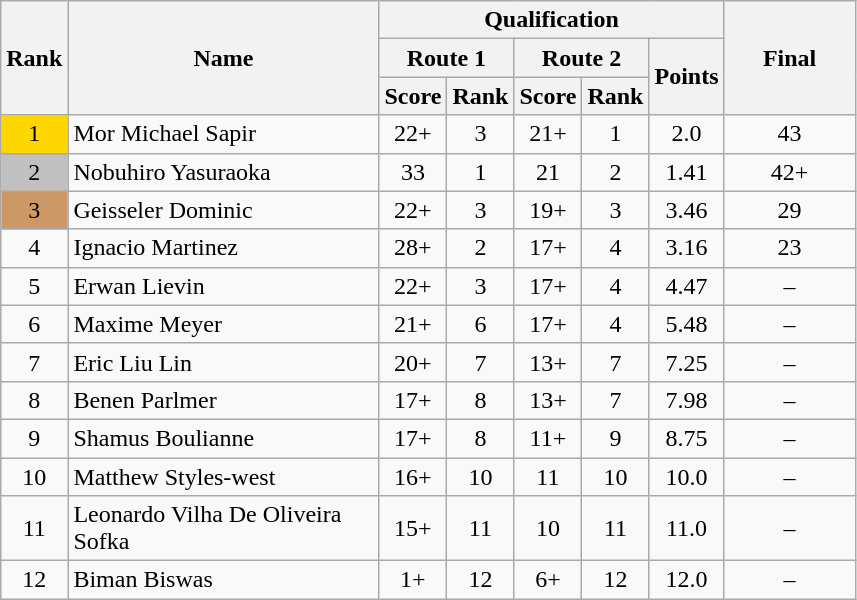<table class="wikitable sortable mw-collapsible" style="text-align:center">
<tr>
<th rowspan="3">Rank</th>
<th rowspan="3" width="200">Name</th>
<th colspan="5" rowspan="1">Qualification</th>
<th rowspan="3" width="80">Final</th>
</tr>
<tr>
<th colspan="2">Route 1</th>
<th colspan="2">Route 2</th>
<th rowspan="2">Points</th>
</tr>
<tr>
<th colspan="1" rowspan="1">Score</th>
<th colspan="1" rowspan="1">Rank</th>
<th colspan="1" rowspan="1">Score</th>
<th colspan="1" rowspan="1">Rank</th>
</tr>
<tr>
<td align="center" style="background: gold">1</td>
<td align="left"> Mor Michael Sapir</td>
<td>22+</td>
<td>3</td>
<td>21+</td>
<td>1</td>
<td>2.0</td>
<td>43</td>
</tr>
<tr>
<td align="center" style="background: silver">2</td>
<td align="left"> Nobuhiro Yasuraoka</td>
<td>33</td>
<td>1</td>
<td>21</td>
<td>2</td>
<td>1.41</td>
<td>42+</td>
</tr>
<tr>
<td align="center" style="background: #cc9966">3</td>
<td align="left"> Geisseler Dominic</td>
<td>22+</td>
<td>3</td>
<td>19+</td>
<td>3</td>
<td>3.46</td>
<td>29</td>
</tr>
<tr>
<td align="center">4</td>
<td align="left"> Ignacio Martinez</td>
<td>28+</td>
<td>2</td>
<td>17+</td>
<td>4</td>
<td>3.16</td>
<td>23</td>
</tr>
<tr>
<td align="center">5</td>
<td align="left"> Erwan Lievin</td>
<td>22+</td>
<td>3</td>
<td>17+</td>
<td>4</td>
<td>4.47</td>
<td>–</td>
</tr>
<tr>
<td align="center">6</td>
<td align="left"> Maxime Meyer</td>
<td>21+</td>
<td>6</td>
<td>17+</td>
<td>4</td>
<td>5.48</td>
<td>–</td>
</tr>
<tr>
<td align="center">7</td>
<td align="left"> Eric Liu Lin</td>
<td>20+</td>
<td>7</td>
<td>13+</td>
<td>7</td>
<td>7.25</td>
<td>–</td>
</tr>
<tr>
<td align="center">8</td>
<td align="left"> Benen Parlmer</td>
<td>17+</td>
<td>8</td>
<td>13+</td>
<td>7</td>
<td>7.98</td>
<td>–</td>
</tr>
<tr>
<td align="center">9</td>
<td align="left"> Shamus Boulianne</td>
<td>17+</td>
<td>8</td>
<td>11+</td>
<td>9</td>
<td>8.75</td>
<td>–</td>
</tr>
<tr>
<td align="center">10</td>
<td align="left"> Matthew Styles-west</td>
<td>16+</td>
<td>10</td>
<td>11</td>
<td>10</td>
<td>10.0</td>
<td>–</td>
</tr>
<tr>
<td align="center">11</td>
<td align="left"> Leonardo Vilha De Oliveira Sofka</td>
<td>15+</td>
<td>11</td>
<td>10</td>
<td>11</td>
<td>11.0</td>
<td>–</td>
</tr>
<tr>
<td align="center">12</td>
<td align="left"> Biman Biswas</td>
<td>1+</td>
<td>12</td>
<td>6+</td>
<td>12</td>
<td>12.0</td>
<td>–</td>
</tr>
</table>
